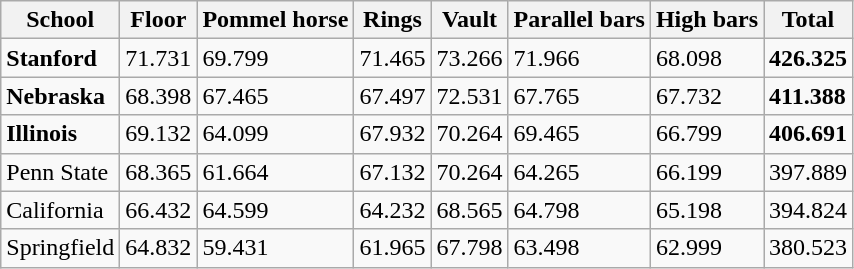<table class="wikitable">
<tr>
<th>School</th>
<th>Floor</th>
<th>Pommel horse</th>
<th>Rings</th>
<th>Vault</th>
<th>Parallel bars</th>
<th>High bars</th>
<th>Total</th>
</tr>
<tr>
<td><strong>Stanford</strong></td>
<td>71.731</td>
<td>69.799</td>
<td>71.465</td>
<td>73.266</td>
<td>71.966</td>
<td>68.098</td>
<td><strong>426.325</strong></td>
</tr>
<tr>
<td><strong>Nebraska</strong></td>
<td>68.398</td>
<td>67.465</td>
<td>67.497</td>
<td>72.531</td>
<td>67.765</td>
<td>67.732</td>
<td><strong>411.388</strong></td>
</tr>
<tr>
<td><strong>Illinois</strong></td>
<td>69.132</td>
<td>64.099</td>
<td>67.932</td>
<td>70.264</td>
<td>69.465</td>
<td>66.799</td>
<td><strong>406.691</strong></td>
</tr>
<tr>
<td>Penn State</td>
<td>68.365</td>
<td>61.664</td>
<td>67.132</td>
<td>70.264</td>
<td>64.265</td>
<td>66.199</td>
<td>397.889</td>
</tr>
<tr>
<td>California</td>
<td>66.432</td>
<td>64.599</td>
<td>64.232</td>
<td>68.565</td>
<td>64.798</td>
<td>65.198</td>
<td>394.824</td>
</tr>
<tr>
<td>Springfield</td>
<td>64.832</td>
<td>59.431</td>
<td>61.965</td>
<td>67.798</td>
<td>63.498</td>
<td>62.999</td>
<td>380.523</td>
</tr>
</table>
